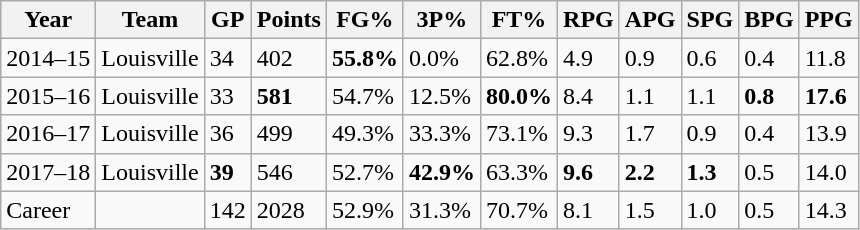<table class="wikitable">
<tr>
<th>Year</th>
<th>Team</th>
<th>GP</th>
<th>Points</th>
<th>FG%</th>
<th>3P%</th>
<th>FT%</th>
<th>RPG</th>
<th>APG</th>
<th>SPG</th>
<th>BPG</th>
<th>PPG</th>
</tr>
<tr>
<td>2014–15</td>
<td>Louisville</td>
<td>34</td>
<td>402</td>
<td><strong>55.8%</strong></td>
<td>0.0%</td>
<td>62.8%</td>
<td>4.9</td>
<td>0.9</td>
<td>0.6</td>
<td>0.4</td>
<td>11.8</td>
</tr>
<tr>
<td>2015–16</td>
<td>Louisville</td>
<td>33</td>
<td><strong>581</strong></td>
<td>54.7%</td>
<td>12.5%</td>
<td><strong>80.0%</strong></td>
<td>8.4</td>
<td>1.1</td>
<td>1.1</td>
<td><strong>0.8</strong></td>
<td><strong>17.6</strong></td>
</tr>
<tr>
<td>2016–17</td>
<td>Louisville</td>
<td>36</td>
<td>499</td>
<td>49.3%</td>
<td>33.3%</td>
<td>73.1%</td>
<td>9.3</td>
<td>1.7</td>
<td>0.9</td>
<td>0.4</td>
<td>13.9</td>
</tr>
<tr>
<td>2017–18</td>
<td>Louisville</td>
<td><strong>39</strong></td>
<td>546</td>
<td>52.7%</td>
<td><strong>42.9%</strong></td>
<td>63.3%</td>
<td><strong>9.6</strong></td>
<td><strong>2.2</strong></td>
<td><strong>1.3</strong></td>
<td>0.5</td>
<td>14.0</td>
</tr>
<tr>
<td>Career</td>
<td></td>
<td>142</td>
<td>2028</td>
<td>52.9%</td>
<td>31.3%</td>
<td>70.7%</td>
<td>8.1</td>
<td>1.5</td>
<td>1.0</td>
<td>0.5</td>
<td>14.3</td>
</tr>
</table>
